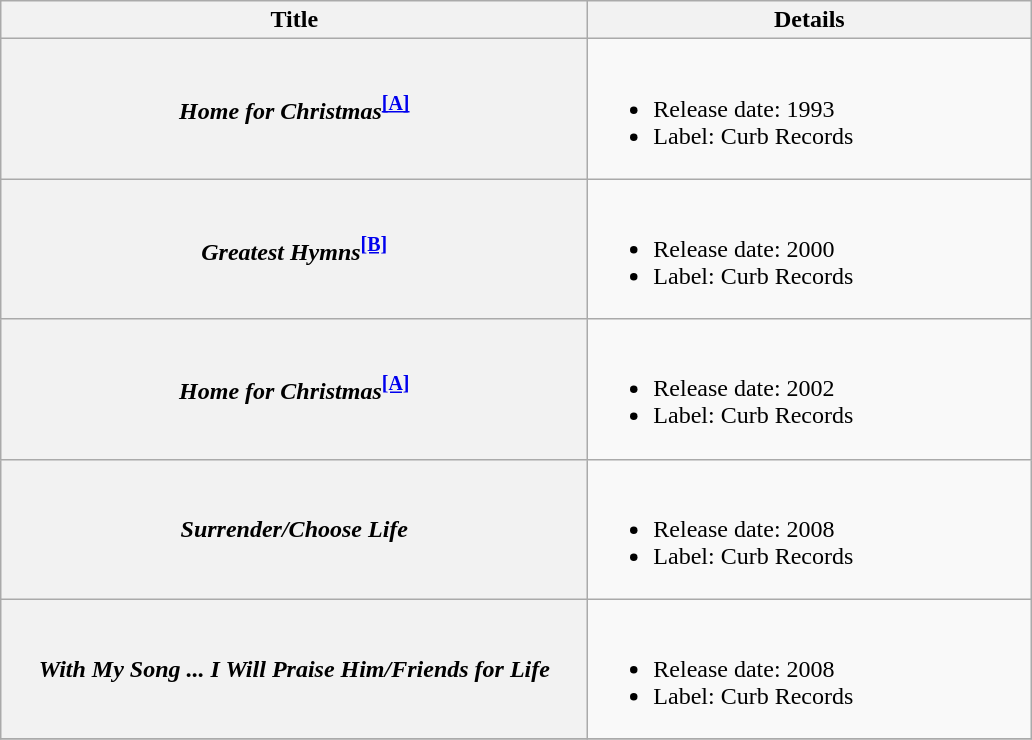<table class="wikitable plainrowheaders">
<tr>
<th style="width:24em;">Title</th>
<th style="width:18em;">Details</th>
</tr>
<tr>
<th scope="row"><em>Home for Christmas</em><sup><span></span><a href='#'><strong>[A]</strong></a></sup></th>
<td><br><ul><li>Release date: 1993</li><li>Label: Curb Records</li></ul></td>
</tr>
<tr>
<th scope="row"><em>Greatest Hymns</em><sup><span></span><a href='#'><strong>[B]</strong></a></sup></th>
<td><br><ul><li>Release date: 2000</li><li>Label: Curb Records</li></ul></td>
</tr>
<tr>
<th scope="row"><em>Home for Christmas</em><sup><span></span><a href='#'><strong>[A]</strong></a></sup></th>
<td><br><ul><li>Release date: 2002</li><li>Label: Curb Records</li></ul></td>
</tr>
<tr>
<th scope="row"><em>Surrender/Choose Life</em></th>
<td><br><ul><li>Release date: 2008</li><li>Label: Curb Records</li></ul></td>
</tr>
<tr>
<th scope="row"><em>With My Song ... I Will Praise Him/Friends for Life</em></th>
<td><br><ul><li>Release date: 2008</li><li>Label: Curb Records</li></ul></td>
</tr>
<tr>
</tr>
</table>
